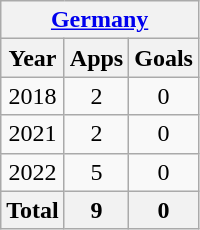<table class="wikitable" style="text-align:center">
<tr>
<th colspan=3><a href='#'>Germany</a></th>
</tr>
<tr>
<th>Year</th>
<th>Apps</th>
<th>Goals</th>
</tr>
<tr>
<td>2018</td>
<td>2</td>
<td>0</td>
</tr>
<tr>
<td>2021</td>
<td>2</td>
<td>0</td>
</tr>
<tr>
<td>2022</td>
<td>5</td>
<td>0</td>
</tr>
<tr>
<th>Total</th>
<th>9</th>
<th>0</th>
</tr>
</table>
